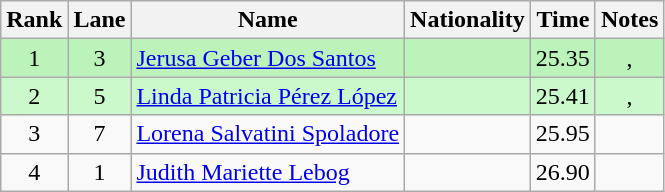<table class="wikitable sortable" style="text-align:center">
<tr>
<th>Rank</th>
<th>Lane</th>
<th>Name</th>
<th>Nationality</th>
<th>Time</th>
<th>Notes</th>
</tr>
<tr bgcolor=bbf3bb>
<td>1</td>
<td>3</td>
<td align="left"><a href='#'>Jerusa Geber Dos Santos</a></td>
<td align="left"></td>
<td>25.35</td>
<td>, </td>
</tr>
<tr bgcolor=ccf9cc>
<td>2</td>
<td>5</td>
<td align="left"><a href='#'>Linda Patricia Pérez López</a></td>
<td align="left"></td>
<td>25.41</td>
<td>, </td>
</tr>
<tr>
<td>3</td>
<td>7</td>
<td align="left"><a href='#'>Lorena Salvatini Spoladore</a></td>
<td align="left"></td>
<td>25.95</td>
<td></td>
</tr>
<tr>
<td>4</td>
<td>1</td>
<td align="left"><a href='#'>Judith Mariette Lebog</a></td>
<td align="left"></td>
<td>26.90</td>
<td></td>
</tr>
</table>
